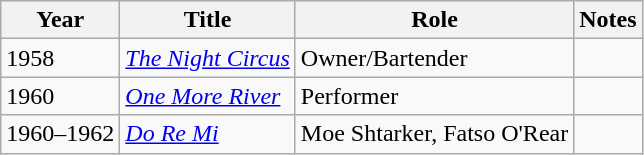<table class="wikitable">
<tr>
<th>Year</th>
<th>Title</th>
<th>Role</th>
<th>Notes</th>
</tr>
<tr>
<td>1958</td>
<td><em><a href='#'>The Night Circus</a></em></td>
<td>Owner/Bartender</td>
<td></td>
</tr>
<tr>
<td>1960</td>
<td><em><a href='#'>One More River</a></em></td>
<td>Performer</td>
<td></td>
</tr>
<tr>
<td>1960–1962</td>
<td><em><a href='#'>Do Re Mi</a></em></td>
<td>Moe Shtarker, Fatso O'Rear</td>
<td></td>
</tr>
</table>
